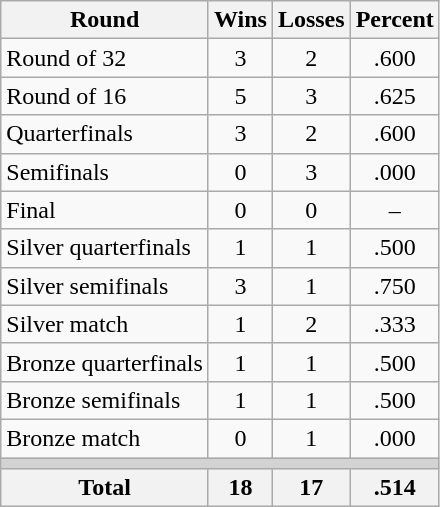<table class=wikitable>
<tr>
<th>Round</th>
<th>Wins</th>
<th>Losses</th>
<th>Percent</th>
</tr>
<tr align=center>
<td align=left>Round of 32</td>
<td>3</td>
<td>2</td>
<td>.600</td>
</tr>
<tr align=center>
<td align=left>Round of 16</td>
<td>5</td>
<td>3</td>
<td>.625</td>
</tr>
<tr align=center>
<td align=left>Quarterfinals</td>
<td>3</td>
<td>2</td>
<td>.600</td>
</tr>
<tr align=center>
<td align=left>Semifinals</td>
<td>0</td>
<td>3</td>
<td>.000</td>
</tr>
<tr align=center>
<td align=left>Final</td>
<td>0</td>
<td>0</td>
<td>–</td>
</tr>
<tr align=center>
<td align=left>Silver quarterfinals</td>
<td>1</td>
<td>1</td>
<td>.500</td>
</tr>
<tr align=center>
<td align=left>Silver semifinals</td>
<td>3</td>
<td>1</td>
<td>.750</td>
</tr>
<tr align=center>
<td align=left>Silver match</td>
<td>1</td>
<td>2</td>
<td>.333</td>
</tr>
<tr align=center>
<td align=left>Bronze quarterfinals</td>
<td>1</td>
<td>1</td>
<td>.500</td>
</tr>
<tr align=center>
<td align=left>Bronze semifinals</td>
<td>1</td>
<td>1</td>
<td>.500</td>
</tr>
<tr align=center>
<td align=left>Bronze match</td>
<td>0</td>
<td>1</td>
<td>.000</td>
</tr>
<tr>
<td colspan=4 bgcolor=lightgray></td>
</tr>
<tr>
<th>Total</th>
<th>18</th>
<th>17</th>
<th>.514</th>
</tr>
</table>
